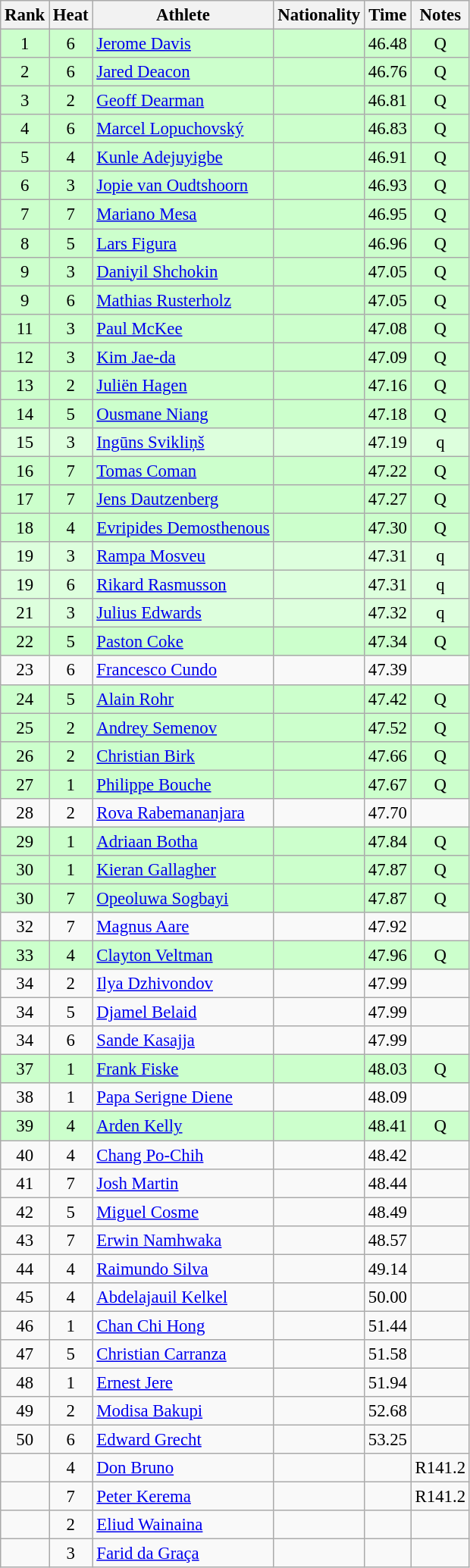<table class="wikitable sortable" style="text-align:center;font-size:95%">
<tr>
<th>Rank</th>
<th>Heat</th>
<th>Athlete</th>
<th>Nationality</th>
<th>Time</th>
<th>Notes</th>
</tr>
<tr bgcolor=ccffcc>
<td>1</td>
<td>6</td>
<td align="left"><a href='#'>Jerome Davis</a></td>
<td align=left></td>
<td>46.48</td>
<td>Q</td>
</tr>
<tr bgcolor=ccffcc>
<td>2</td>
<td>6</td>
<td align="left"><a href='#'>Jared Deacon</a></td>
<td align=left></td>
<td>46.76</td>
<td>Q</td>
</tr>
<tr bgcolor=ccffcc>
<td>3</td>
<td>2</td>
<td align="left"><a href='#'>Geoff Dearman</a></td>
<td align=left></td>
<td>46.81</td>
<td>Q</td>
</tr>
<tr bgcolor=ccffcc>
<td>4</td>
<td>6</td>
<td align="left"><a href='#'>Marcel Lopuchovský</a></td>
<td align=left></td>
<td>46.83</td>
<td>Q</td>
</tr>
<tr bgcolor=ccffcc>
<td>5</td>
<td>4</td>
<td align="left"><a href='#'>Kunle Adejuyigbe</a></td>
<td align=left></td>
<td>46.91</td>
<td>Q</td>
</tr>
<tr bgcolor=ccffcc>
<td>6</td>
<td>3</td>
<td align="left"><a href='#'>Jopie van Oudtshoorn</a></td>
<td align=left></td>
<td>46.93</td>
<td>Q</td>
</tr>
<tr bgcolor=ccffcc>
<td>7</td>
<td>7</td>
<td align="left"><a href='#'>Mariano Mesa</a></td>
<td align=left></td>
<td>46.95</td>
<td>Q</td>
</tr>
<tr bgcolor=ccffcc>
<td>8</td>
<td>5</td>
<td align="left"><a href='#'>Lars Figura</a></td>
<td align=left></td>
<td>46.96</td>
<td>Q</td>
</tr>
<tr bgcolor=ccffcc>
<td>9</td>
<td>3</td>
<td align="left"><a href='#'>Daniyil Shchokin</a></td>
<td align=left></td>
<td>47.05</td>
<td>Q</td>
</tr>
<tr bgcolor=ccffcc>
<td>9</td>
<td>6</td>
<td align="left"><a href='#'>Mathias Rusterholz</a></td>
<td align=left></td>
<td>47.05</td>
<td>Q</td>
</tr>
<tr bgcolor=ccffcc>
<td>11</td>
<td>3</td>
<td align="left"><a href='#'>Paul McKee</a></td>
<td align=left></td>
<td>47.08</td>
<td>Q</td>
</tr>
<tr bgcolor=ccffcc>
<td>12</td>
<td>3</td>
<td align="left"><a href='#'>Kim Jae-da</a></td>
<td align=left></td>
<td>47.09</td>
<td>Q</td>
</tr>
<tr bgcolor=ccffcc>
<td>13</td>
<td>2</td>
<td align="left"><a href='#'>Juliën Hagen</a></td>
<td align=left></td>
<td>47.16</td>
<td>Q</td>
</tr>
<tr bgcolor=ccffcc>
<td>14</td>
<td>5</td>
<td align="left"><a href='#'>Ousmane Niang</a></td>
<td align=left></td>
<td>47.18</td>
<td>Q</td>
</tr>
<tr bgcolor=ddffdd>
<td>15</td>
<td>3</td>
<td align="left"><a href='#'>Ingūns Svikliņš</a></td>
<td align=left></td>
<td>47.19</td>
<td>q</td>
</tr>
<tr bgcolor=ccffcc>
<td>16</td>
<td>7</td>
<td align="left"><a href='#'>Tomas Coman</a></td>
<td align=left></td>
<td>47.22</td>
<td>Q</td>
</tr>
<tr bgcolor=ccffcc>
<td>17</td>
<td>7</td>
<td align="left"><a href='#'>Jens Dautzenberg</a></td>
<td align=left></td>
<td>47.27</td>
<td>Q</td>
</tr>
<tr bgcolor=ccffcc>
<td>18</td>
<td>4</td>
<td align="left"><a href='#'>Evripides Demosthenous</a></td>
<td align=left></td>
<td>47.30</td>
<td>Q</td>
</tr>
<tr bgcolor=ddffdd>
<td>19</td>
<td>3</td>
<td align="left"><a href='#'>Rampa Mosveu</a></td>
<td align=left></td>
<td>47.31</td>
<td>q</td>
</tr>
<tr bgcolor=ddffdd>
<td>19</td>
<td>6</td>
<td align="left"><a href='#'>Rikard Rasmusson</a></td>
<td align=left></td>
<td>47.31</td>
<td>q</td>
</tr>
<tr bgcolor=ddffdd>
<td>21</td>
<td>3</td>
<td align="left"><a href='#'>Julius Edwards</a></td>
<td align=left></td>
<td>47.32</td>
<td>q</td>
</tr>
<tr bgcolor=ccffcc>
<td>22</td>
<td>5</td>
<td align="left"><a href='#'>Paston Coke</a></td>
<td align=left></td>
<td>47.34</td>
<td>Q</td>
</tr>
<tr>
<td>23</td>
<td>6</td>
<td align="left"><a href='#'>Francesco Cundo</a></td>
<td align=left></td>
<td>47.39</td>
<td></td>
</tr>
<tr bgcolor=ccffcc>
<td>24</td>
<td>5</td>
<td align="left"><a href='#'>Alain Rohr</a></td>
<td align=left></td>
<td>47.42</td>
<td>Q</td>
</tr>
<tr bgcolor=ccffcc>
<td>25</td>
<td>2</td>
<td align="left"><a href='#'>Andrey Semenov</a></td>
<td align=left></td>
<td>47.52</td>
<td>Q</td>
</tr>
<tr bgcolor=ccffcc>
<td>26</td>
<td>2</td>
<td align="left"><a href='#'>Christian Birk</a></td>
<td align=left></td>
<td>47.66</td>
<td>Q</td>
</tr>
<tr bgcolor=ccffcc>
<td>27</td>
<td>1</td>
<td align="left"><a href='#'>Philippe Bouche</a></td>
<td align=left></td>
<td>47.67</td>
<td>Q</td>
</tr>
<tr>
<td>28</td>
<td>2</td>
<td align="left"><a href='#'>Rova Rabemananjara</a></td>
<td align=left></td>
<td>47.70</td>
<td></td>
</tr>
<tr bgcolor=ccffcc>
<td>29</td>
<td>1</td>
<td align="left"><a href='#'>Adriaan Botha</a></td>
<td align=left></td>
<td>47.84</td>
<td>Q</td>
</tr>
<tr bgcolor=ccffcc>
<td>30</td>
<td>1</td>
<td align="left"><a href='#'>Kieran Gallagher</a></td>
<td align=left></td>
<td>47.87</td>
<td>Q</td>
</tr>
<tr bgcolor=ccffcc>
<td>30</td>
<td>7</td>
<td align="left"><a href='#'>Opeoluwa Sogbayi</a></td>
<td align=left></td>
<td>47.87</td>
<td>Q</td>
</tr>
<tr>
<td>32</td>
<td>7</td>
<td align="left"><a href='#'>Magnus Aare</a></td>
<td align=left></td>
<td>47.92</td>
<td></td>
</tr>
<tr bgcolor=ccffcc>
<td>33</td>
<td>4</td>
<td align="left"><a href='#'>Clayton Veltman</a></td>
<td align=left></td>
<td>47.96</td>
<td>Q</td>
</tr>
<tr>
<td>34</td>
<td>2</td>
<td align="left"><a href='#'>Ilya Dzhivondov</a></td>
<td align=left></td>
<td>47.99</td>
<td></td>
</tr>
<tr>
<td>34</td>
<td>5</td>
<td align="left"><a href='#'>Djamel Belaid</a></td>
<td align=left></td>
<td>47.99</td>
<td></td>
</tr>
<tr>
<td>34</td>
<td>6</td>
<td align="left"><a href='#'>Sande Kasajja</a></td>
<td align=left></td>
<td>47.99</td>
<td></td>
</tr>
<tr bgcolor=ccffcc>
<td>37</td>
<td>1</td>
<td align="left"><a href='#'>Frank Fiske</a></td>
<td align=left></td>
<td>48.03</td>
<td>Q</td>
</tr>
<tr>
<td>38</td>
<td>1</td>
<td align="left"><a href='#'>Papa Serigne Diene</a></td>
<td align=left></td>
<td>48.09</td>
<td></td>
</tr>
<tr bgcolor=ccffcc>
<td>39</td>
<td>4</td>
<td align="left"><a href='#'>Arden Kelly</a></td>
<td align=left></td>
<td>48.41</td>
<td>Q</td>
</tr>
<tr>
<td>40</td>
<td>4</td>
<td align="left"><a href='#'>Chang Po-Chih</a></td>
<td align=left></td>
<td>48.42</td>
<td></td>
</tr>
<tr>
<td>41</td>
<td>7</td>
<td align="left"><a href='#'>Josh Martin</a></td>
<td align=left></td>
<td>48.44</td>
<td></td>
</tr>
<tr>
<td>42</td>
<td>5</td>
<td align="left"><a href='#'>Miguel Cosme</a></td>
<td align=left></td>
<td>48.49</td>
<td></td>
</tr>
<tr>
<td>43</td>
<td>7</td>
<td align="left"><a href='#'>Erwin Namhwaka</a></td>
<td align=left></td>
<td>48.57</td>
<td></td>
</tr>
<tr>
<td>44</td>
<td>4</td>
<td align="left"><a href='#'>Raimundo Silva</a></td>
<td align=left></td>
<td>49.14</td>
<td></td>
</tr>
<tr>
<td>45</td>
<td>4</td>
<td align="left"><a href='#'>Abdelajauil Kelkel</a></td>
<td align=left></td>
<td>50.00</td>
<td></td>
</tr>
<tr>
<td>46</td>
<td>1</td>
<td align="left"><a href='#'>Chan Chi Hong</a></td>
<td align=left></td>
<td>51.44</td>
<td></td>
</tr>
<tr>
<td>47</td>
<td>5</td>
<td align="left"><a href='#'>Christian Carranza</a></td>
<td align=left></td>
<td>51.58</td>
<td></td>
</tr>
<tr>
<td>48</td>
<td>1</td>
<td align="left"><a href='#'>Ernest Jere</a></td>
<td align=left></td>
<td>51.94</td>
<td></td>
</tr>
<tr>
<td>49</td>
<td>2</td>
<td align="left"><a href='#'>Modisa Bakupi</a></td>
<td align=left></td>
<td>52.68</td>
<td></td>
</tr>
<tr>
<td>50</td>
<td>6</td>
<td align="left"><a href='#'>Edward Grecht</a></td>
<td align=left></td>
<td>53.25</td>
<td></td>
</tr>
<tr>
<td></td>
<td>4</td>
<td align="left"><a href='#'>Don Bruno</a></td>
<td align=left></td>
<td></td>
<td>R141.2</td>
</tr>
<tr>
<td></td>
<td>7</td>
<td align="left"><a href='#'>Peter Kerema</a></td>
<td align=left></td>
<td></td>
<td>R141.2</td>
</tr>
<tr>
<td></td>
<td>2</td>
<td align="left"><a href='#'>Eliud Wainaina</a></td>
<td align=left></td>
<td></td>
<td></td>
</tr>
<tr>
<td></td>
<td>3</td>
<td align="left"><a href='#'>Farid da Graça</a></td>
<td align=left></td>
<td></td>
<td></td>
</tr>
</table>
